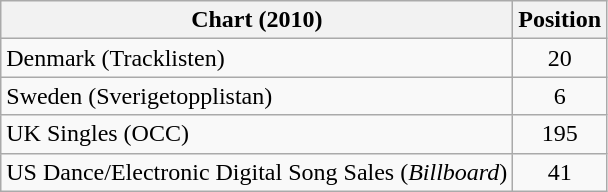<table class="wikitable sortable">
<tr>
<th>Chart (2010)</th>
<th>Position</th>
</tr>
<tr>
<td>Denmark (Tracklisten)</td>
<td align="center">20</td>
</tr>
<tr>
<td>Sweden (Sverigetopplistan)</td>
<td align="center">6</td>
</tr>
<tr>
<td>UK Singles (OCC)</td>
<td align="center">195</td>
</tr>
<tr>
<td>US Dance/Electronic Digital Song Sales (<em>Billboard</em>)</td>
<td align="center">41</td>
</tr>
</table>
